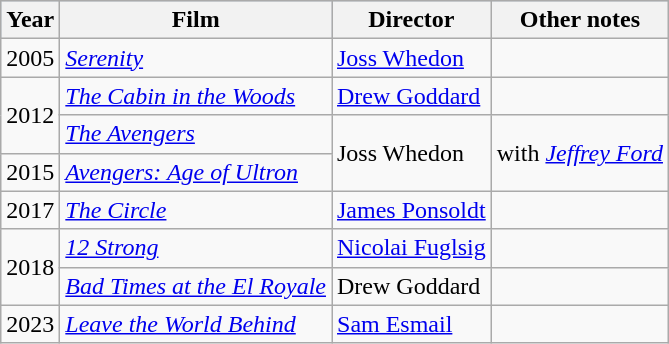<table class="wikitable">
<tr style="background:#b0c4de; text-align:center;">
<th>Year</th>
<th>Film</th>
<th>Director</th>
<th>Other notes</th>
</tr>
<tr>
<td>2005</td>
<td><em><a href='#'>Serenity</a></em></td>
<td><a href='#'>Joss Whedon</a></td>
<td></td>
</tr>
<tr>
<td rowspan="2">2012</td>
<td><em><a href='#'>The Cabin in the Woods</a></em></td>
<td><a href='#'>Drew Goddard</a></td>
<td></td>
</tr>
<tr>
<td><em><a href='#'>The Avengers</a></em></td>
<td rowspan="2">Joss Whedon</td>
<td rowspan=2>with <em><a href='#'>Jeffrey Ford</a></em></td>
</tr>
<tr>
<td>2015</td>
<td><em><a href='#'>Avengers: Age of Ultron</a></em></td>
</tr>
<tr>
<td>2017</td>
<td><em><a href='#'>The Circle</a></em></td>
<td><a href='#'>James Ponsoldt</a></td>
<td></td>
</tr>
<tr>
<td rowspan="2">2018</td>
<td><em><a href='#'>12 Strong</a></em></td>
<td><a href='#'>Nicolai Fuglsig</a></td>
<td></td>
</tr>
<tr>
<td><em><a href='#'>Bad Times at the El Royale</a></em></td>
<td>Drew Goddard</td>
<td></td>
</tr>
<tr>
<td>2023</td>
<td><em><a href='#'>Leave the World Behind</a></em></td>
<td><a href='#'>Sam Esmail</a></td>
<td></td>
</tr>
</table>
